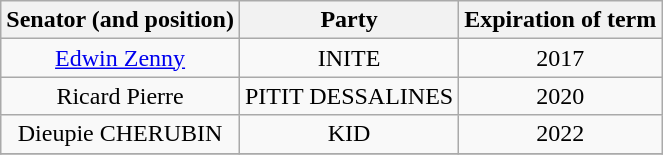<table class="wikitable" style="text-align:center;">
<tr>
<th>Senator (and position)</th>
<th>Party</th>
<th>Expiration of term</th>
</tr>
<tr>
<td><a href='#'>Edwin Zenny</a></td>
<td>INITE</td>
<td>2017</td>
</tr>
<tr>
<td>Ricard Pierre</td>
<td>PITIT DESSALINES</td>
<td>2020</td>
</tr>
<tr>
<td>Dieupie CHERUBIN</td>
<td>KID</td>
<td>2022</td>
</tr>
<tr>
</tr>
</table>
